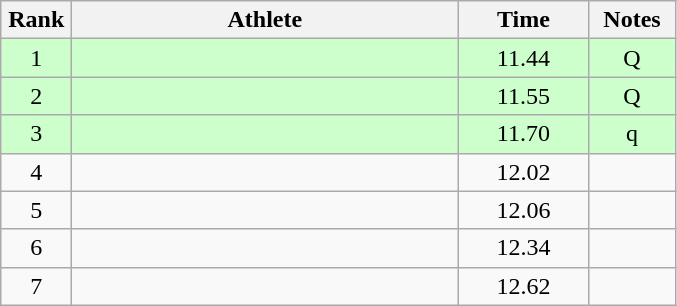<table class="wikitable" style="text-align:center">
<tr>
<th width=40>Rank</th>
<th width=250>Athlete</th>
<th width=80>Time</th>
<th width=50>Notes</th>
</tr>
<tr bgcolor=ccffcc>
<td>1</td>
<td align=left></td>
<td>11.44</td>
<td>Q</td>
</tr>
<tr bgcolor=ccffcc>
<td>2</td>
<td align=left></td>
<td>11.55</td>
<td>Q</td>
</tr>
<tr bgcolor=ccffcc>
<td>3</td>
<td align=left></td>
<td>11.70</td>
<td>q</td>
</tr>
<tr>
<td>4</td>
<td align=left></td>
<td>12.02</td>
<td></td>
</tr>
<tr>
<td>5</td>
<td align=left></td>
<td>12.06</td>
<td></td>
</tr>
<tr>
<td>6</td>
<td align=left></td>
<td>12.34</td>
<td></td>
</tr>
<tr>
<td>7</td>
<td align=left></td>
<td>12.62</td>
<td></td>
</tr>
</table>
